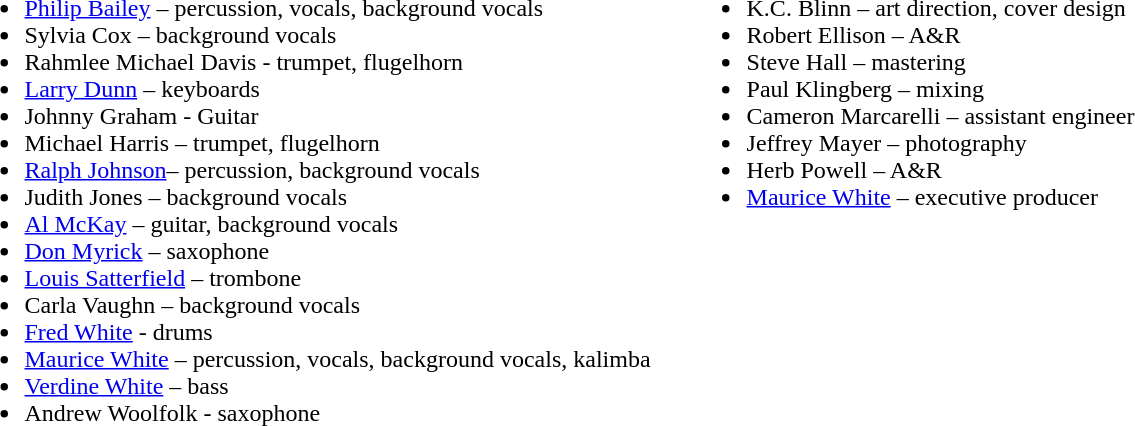<table style="background-color: transparent">
<tr>
<td style="vertical-align: top"><br><ul><li><a href='#'>Philip Bailey</a> – percussion, vocals, background vocals</li><li>Sylvia Cox – background vocals</li><li>Rahmlee Michael Davis - trumpet, flugelhorn</li><li><a href='#'>Larry Dunn</a> – keyboards</li><li>Johnny Graham - Guitar</li><li>Michael Harris – trumpet, flugelhorn</li><li><a href='#'>Ralph Johnson</a>– percussion, background vocals</li><li>Judith Jones – background vocals</li><li><a href='#'>Al McKay</a> – guitar, background vocals</li><li><a href='#'>Don Myrick</a> – saxophone</li><li><a href='#'>Louis Satterfield</a> – trombone</li><li>Carla Vaughn – background vocals</li><li><a href='#'>Fred White</a> - drums</li><li><a href='#'>Maurice White</a> – percussion, vocals, background vocals, kalimba</li><li><a href='#'>Verdine White</a> – bass</li><li>Andrew Woolfolk - saxophone</li></ul></td>
<td style="width: 1em"></td>
<td style="vertical-align: top"><br><ul><li>K.C. Blinn – art direction, cover design</li><li>Robert Ellison – A&R</li><li>Steve Hall – mastering</li><li>Paul Klingberg  – mixing</li><li>Cameron Marcarelli – assistant engineer</li><li>Jeffrey Mayer – photography</li><li>Herb Powell – A&R</li><li><a href='#'>Maurice White</a> – executive producer</li></ul></td>
</tr>
</table>
